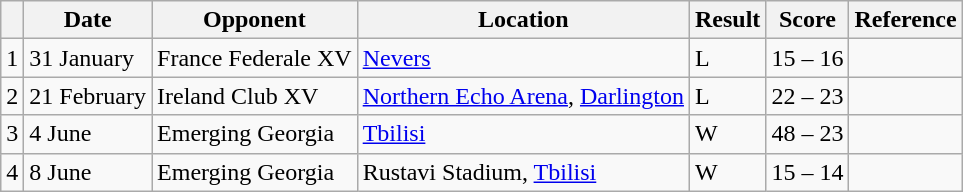<table class="wikitable" style="font-size: 100%;">
<tr>
<th></th>
<th>Date</th>
<th>Opponent</th>
<th>Location</th>
<th>Result</th>
<th>Score</th>
<th>Reference</th>
</tr>
<tr>
<td>1</td>
<td>31 January</td>
<td>France Federale XV</td>
<td><a href='#'>Nevers</a></td>
<td>L</td>
<td>15 – 16</td>
<td></td>
</tr>
<tr>
<td>2</td>
<td>21 February</td>
<td>Ireland Club XV</td>
<td><a href='#'>Northern Echo Arena</a>, <a href='#'>Darlington</a></td>
<td>L</td>
<td>22 – 23</td>
<td></td>
</tr>
<tr>
<td>3</td>
<td>4 June</td>
<td>Emerging Georgia</td>
<td><a href='#'>Tbilisi</a></td>
<td>W</td>
<td>48 – 23</td>
<td></td>
</tr>
<tr>
<td>4</td>
<td>8 June</td>
<td>Emerging Georgia</td>
<td>Rustavi Stadium, <a href='#'>Tbilisi</a></td>
<td>W</td>
<td>15 – 14</td>
<td></td>
</tr>
</table>
